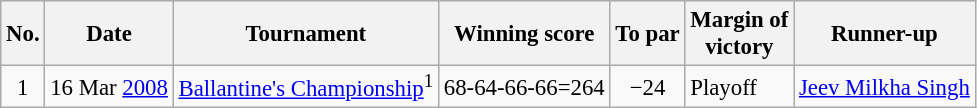<table class="wikitable" style="font-size:95%;">
<tr>
<th>No.</th>
<th>Date</th>
<th>Tournament</th>
<th>Winning score</th>
<th>To par</th>
<th>Margin of<br>victory</th>
<th>Runner-up</th>
</tr>
<tr>
<td align=center>1</td>
<td align=right>16 Mar <a href='#'>2008</a></td>
<td><a href='#'>Ballantine's Championship</a><sup>1</sup></td>
<td align=right>68-64-66-66=264</td>
<td align=center>−24</td>
<td>Playoff</td>
<td> <a href='#'>Jeev Milkha Singh</a></td>
</tr>
</table>
